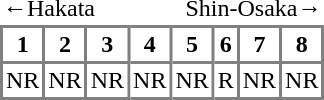<table cellspacing=0 cellpadding=2>
<tr>
<td colspan=4 style="text-align:left">←Hakata</td>
<td colspan=4 style="text-align:right">Shin-Osaka→</td>
</tr>
<tr>
<th style="border-top:solid 2px gray;border-left:solid 2px gray;border-right:solid 2px gray;">1</th>
<th style="border-top:solid 2px gray;border-right:solid 2px gray;">2</th>
<th style="border-top:solid 2px gray;border-right:solid 2px gray;">3</th>
<th style="border-top:solid 2px gray;border-right:solid 2px gray;">4</th>
<th style="border-top:solid 2px gray;border-right:solid 2px gray;">5</th>
<th style="border-top:solid 2px gray;border-right:solid 2px gray;">6</th>
<th style="border-top:solid 2px gray;border-right:solid 2px gray;">7</th>
<th style="border-top:solid 2px gray;border-right:solid 2px gray;">8</th>
</tr>
<tr style="text-align:center;">
<td style="border:solid 2px gray; bgcolor=white;">NR</td>
<td style="border-top:solid 2px gray;border-bottom:solid 2px gray;border-right:solid 2px gray; background:white;">NR</td>
<td style="border-top:solid 2px gray;border-bottom:solid 2px gray;border-right:solid 2px gray; background:white;">NR</td>
<td style="border-top:solid 2px gray;border-bottom:solid 2px gray;border-right:solid 2px gray; background:white;">NR</td>
<td style="border-top:solid 2px gray;border-bottom:solid 2px gray;border-right:solid 2px gray; background:white;">NR</td>
<td style="border-top:solid 2px gray;border-bottom:solid 2px gray;border-right:solid 2px gray; background:white;">R</td>
<td style="border-top:solid 2px gray;border-bottom:solid 2px gray;border-right:solid 2px gray; background:white;">NR</td>
<td style="border-top:solid 2px gray;border-bottom:solid 2px gray;border-right:solid 2px gray; background:white;">NR</td>
</tr>
</table>
